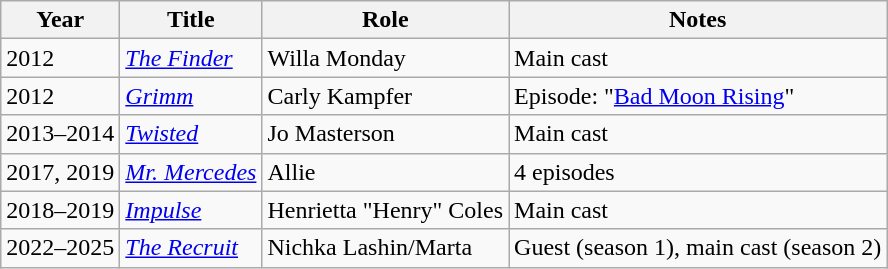<table class="wikitable sortable">
<tr>
<th>Year</th>
<th>Title</th>
<th>Role</th>
<th class="unsortable">Notes</th>
</tr>
<tr>
<td>2012</td>
<td><em><a href='#'>The Finder</a></em></td>
<td>Willa Monday</td>
<td>Main cast</td>
</tr>
<tr>
<td>2012</td>
<td><em><a href='#'>Grimm</a></em></td>
<td>Carly Kampfer</td>
<td>Episode: "<a href='#'>Bad Moon Rising</a>"</td>
</tr>
<tr>
<td>2013–2014</td>
<td><em><a href='#'>Twisted</a></em></td>
<td>Jo Masterson</td>
<td>Main cast</td>
</tr>
<tr>
<td>2017, 2019</td>
<td><em><a href='#'>Mr. Mercedes</a></em></td>
<td>Allie</td>
<td>4 episodes</td>
</tr>
<tr>
<td>2018–2019</td>
<td><em><a href='#'>Impulse</a></em></td>
<td>Henrietta "Henry" Coles</td>
<td>Main cast</td>
</tr>
<tr>
<td>2022–2025</td>
<td><em><a href='#'>The Recruit</a></em></td>
<td>Nichka Lashin/Marta</td>
<td>Guest (season 1), main cast (season 2)</td>
</tr>
</table>
